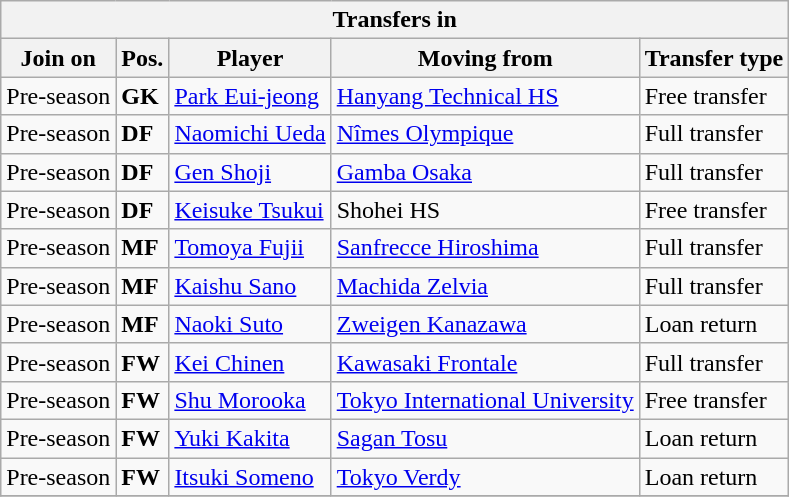<table class="wikitable sortable" style=“text-align:left;>
<tr>
<th colspan="5">Transfers in</th>
</tr>
<tr>
<th>Join on</th>
<th>Pos.</th>
<th>Player</th>
<th>Moving from</th>
<th>Transfer type</th>
</tr>
<tr>
<td>Pre-season</td>
<td><strong>GK</strong></td>
<td> <a href='#'>Park Eui-jeong</a></td>
<td> <a href='#'>Hanyang Technical HS</a></td>
<td>Free transfer</td>
</tr>
<tr>
<td>Pre-season</td>
<td><strong>DF</strong></td>
<td> <a href='#'>Naomichi Ueda</a></td>
<td> <a href='#'>Nîmes Olympique</a></td>
<td>Full transfer</td>
</tr>
<tr>
<td>Pre-season</td>
<td><strong>DF</strong></td>
<td> <a href='#'>Gen Shoji</a></td>
<td> <a href='#'>Gamba Osaka</a></td>
<td>Full transfer</td>
</tr>
<tr>
<td>Pre-season</td>
<td><strong>DF</strong></td>
<td> <a href='#'>Keisuke Tsukui</a></td>
<td> Shohei HS</td>
<td>Free transfer</td>
</tr>
<tr>
<td>Pre-season</td>
<td><strong>MF</strong></td>
<td> <a href='#'>Tomoya Fujii</a></td>
<td> <a href='#'>Sanfrecce Hiroshima</a></td>
<td>Full transfer</td>
</tr>
<tr>
<td>Pre-season</td>
<td><strong>MF</strong></td>
<td> <a href='#'>Kaishu Sano</a></td>
<td> <a href='#'>Machida Zelvia</a></td>
<td>Full transfer</td>
</tr>
<tr>
<td>Pre-season</td>
<td><strong>MF</strong></td>
<td> <a href='#'>Naoki Suto</a></td>
<td> <a href='#'>Zweigen Kanazawa</a></td>
<td>Loan return</td>
</tr>
<tr>
<td>Pre-season</td>
<td><strong>FW</strong></td>
<td> <a href='#'>Kei Chinen</a></td>
<td> <a href='#'>Kawasaki Frontale</a></td>
<td>Full transfer</td>
</tr>
<tr>
<td>Pre-season</td>
<td><strong>FW</strong></td>
<td> <a href='#'>Shu Morooka</a></td>
<td> <a href='#'>Tokyo International University</a></td>
<td>Free transfer</td>
</tr>
<tr>
<td>Pre-season</td>
<td><strong>FW</strong></td>
<td> <a href='#'>Yuki Kakita</a></td>
<td> <a href='#'>Sagan Tosu</a></td>
<td>Loan return</td>
</tr>
<tr>
<td>Pre-season</td>
<td><strong>FW</strong></td>
<td> <a href='#'>Itsuki Someno</a></td>
<td> <a href='#'>Tokyo Verdy</a></td>
<td>Loan return</td>
</tr>
<tr>
</tr>
</table>
